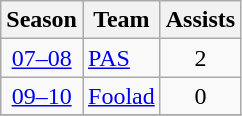<table class="wikitable" style="text-align: center;">
<tr>
<th>Season</th>
<th>Team</th>
<th>Assists</th>
</tr>
<tr>
<td><a href='#'>07–08</a></td>
<td align="left"><a href='#'>PAS</a></td>
<td>2</td>
</tr>
<tr>
<td><a href='#'>09–10</a></td>
<td align="left"><a href='#'>Foolad</a></td>
<td>0</td>
</tr>
<tr>
</tr>
</table>
